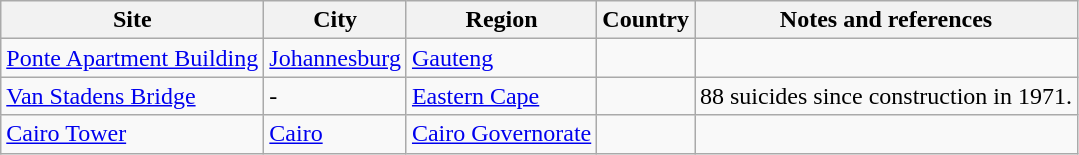<table class="wikitable sortable">
<tr>
<th>Site</th>
<th>City</th>
<th>Region</th>
<th>Country</th>
<th>Notes and references</th>
</tr>
<tr>
<td><a href='#'>Ponte Apartment Building</a></td>
<td><a href='#'>Johannesburg</a></td>
<td><a href='#'>Gauteng</a></td>
<td></td>
<td></td>
</tr>
<tr>
<td><a href='#'>Van Stadens Bridge</a></td>
<td>-</td>
<td><a href='#'>Eastern Cape</a></td>
<td></td>
<td>88 suicides since construction in 1971.</td>
</tr>
<tr>
<td><a href='#'>Cairo Tower</a></td>
<td><a href='#'>Cairo</a></td>
<td><a href='#'>Cairo Governorate</a></td>
<td></td>
<td></td>
</tr>
</table>
